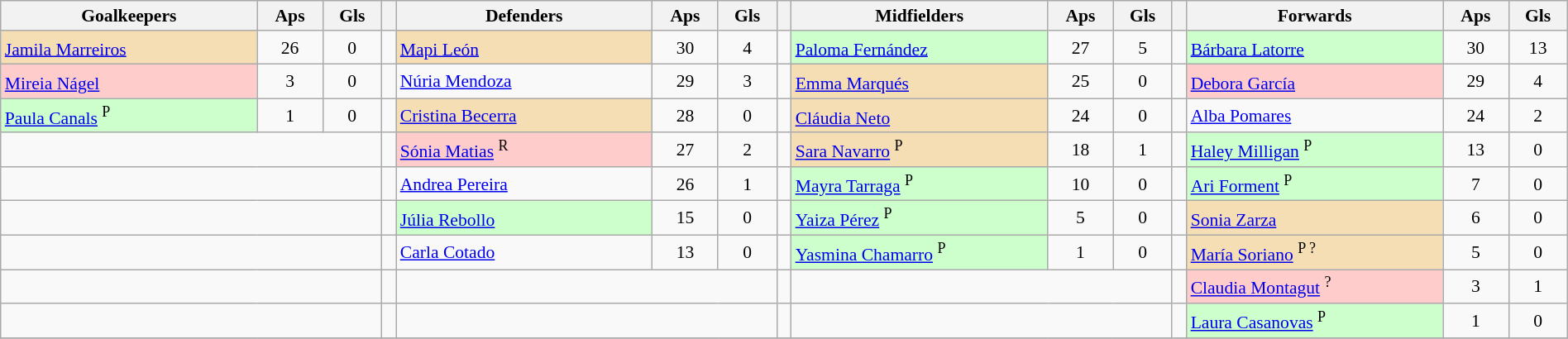<table class="wikitable" style="font-size: 90%; width: 100%;">
<tr>
<th width=200px>Goalkeepers</th>
<th>Aps</th>
<th>Gls</th>
<th></th>
<th width=200px>Defenders</th>
<th>Aps</th>
<th>Gls</th>
<th></th>
<th width=200px>Midfielders</th>
<th>Aps</th>
<th>Gls</th>
<th></th>
<th width=200px>Forwards</th>
<th>Aps</th>
<th>Gls</th>
</tr>
<tr>
<td bgcolor=#F5DEB3> <a href='#'>Jamila Marreiros</a> <sup> </sup></td>
<td align=center>26</td>
<td align=center>0</td>
<td></td>
<td bgcolor=#F5DEB3> <a href='#'>Mapi León</a> <sup> </sup></td>
<td align=center>30</td>
<td align=center>4</td>
<td></td>
<td bgcolor=#CCFFCC> <a href='#'>Paloma Fernández</a> <sup></sup></td>
<td align=center>27</td>
<td align=center>5</td>
<td></td>
<td bgcolor=#CCFFCC> <a href='#'>Bárbara Latorre</a> <sup></sup></td>
<td align=center>30</td>
<td align=center>13</td>
</tr>
<tr>
<td bgcolor=#FFCCCC> <a href='#'>Mireia Nágel</a> <sup></sup></td>
<td align=center>3</td>
<td align=center>0</td>
<td></td>
<td> <a href='#'>Núria Mendoza</a></td>
<td align=center>29</td>
<td align=center>3</td>
<td></td>
<td bgcolor=#F5DEB3> <a href='#'>Emma Marqués</a> <sup> </sup></td>
<td align=center>25</td>
<td align=center>0</td>
<td></td>
<td bgcolor=#FFCCCC> <a href='#'>Debora García</a> <sup></sup></td>
<td align=center>29</td>
<td align=center>4</td>
</tr>
<tr>
<td bgcolor=#CCFFCC> <a href='#'>Paula Canals</a> <sup>P</sup></td>
<td align=center>1</td>
<td align=center>0</td>
<td></td>
<td bgcolor=#F5DEB3> <a href='#'>Cristina Becerra</a></td>
<td align=center>28</td>
<td align=center>0</td>
<td></td>
<td bgcolor=#F5DEB3> <a href='#'>Cláudia Neto</a> <sup> </sup></td>
<td align=center>24</td>
<td align=center>0</td>
<td></td>
<td> <a href='#'>Alba Pomares</a></td>
<td align=center>24</td>
<td align=center>2</td>
</tr>
<tr>
<td colspan=3></td>
<td></td>
<td bgcolor=#FFCCCC> <a href='#'>Sónia Matias</a> <sup>R</sup></td>
<td align=center>27</td>
<td align=center>2</td>
<td></td>
<td bgcolor=#F5DEB3> <a href='#'>Sara Navarro</a> <sup>P </sup></td>
<td align=center>18</td>
<td align=center>1</td>
<td></td>
<td bgcolor=#CCFFCC> <a href='#'>Haley Milligan</a> <sup>P</sup></td>
<td align=center>13</td>
<td align=center>0</td>
</tr>
<tr>
<td colspan=3></td>
<td></td>
<td> <a href='#'>Andrea Pereira</a></td>
<td align=center>26</td>
<td align=center>1</td>
<td></td>
<td bgcolor=#CCFFCC> <a href='#'>Mayra Tarraga</a> <sup>P</sup></td>
<td align=center>10</td>
<td align=center>0</td>
<td></td>
<td bgcolor=#CCFFCC> <a href='#'>Ari Forment</a> <sup>P</sup></td>
<td align=center>7</td>
<td align=center>0</td>
</tr>
<tr>
<td colspan=3></td>
<td></td>
<td bgcolor=#CCFFCC> <a href='#'>Júlia Rebollo</a> <sup></sup></td>
<td align=center>15</td>
<td align=center>0</td>
<td></td>
<td bgcolor=#CCFFCC> <a href='#'>Yaiza Pérez</a> <sup>P</sup></td>
<td align=center>5</td>
<td align=center>0</td>
<td></td>
<td bgcolor=#F5DEB3> <a href='#'>Sonia Zarza</a> <sup> </sup></td>
<td align=center>6</td>
<td align=center>0</td>
</tr>
<tr>
<td colspan=3></td>
<td></td>
<td> <a href='#'>Carla Cotado</a></td>
<td align=center>13</td>
<td align=center>0</td>
<td></td>
<td bgcolor=#CCFFCC> <a href='#'>Yasmina Chamarro</a> <sup>P</sup></td>
<td align=center>1</td>
<td align=center>0</td>
<td></td>
<td bgcolor=#F5DEB3> <a href='#'>María Soriano</a> <sup>P ?</sup></td>
<td align=center>5</td>
<td align=center>0</td>
</tr>
<tr>
<td colspan=3></td>
<td></td>
<td colspan=3></td>
<td></td>
<td colspan=3></td>
<td></td>
<td bgcolor=#FFCCCC> <a href='#'>Claudia Montagut</a> <sup>?</sup></td>
<td align=center>3</td>
<td align=center>1</td>
</tr>
<tr>
<td colspan=3></td>
<td></td>
<td colspan=3></td>
<td></td>
<td colspan=3></td>
<td></td>
<td bgcolor=#CCFFCC> <a href='#'>Laura Casanovas</a> <sup>P</sup></td>
<td align=center>1</td>
<td align=center>0</td>
</tr>
<tr>
</tr>
</table>
